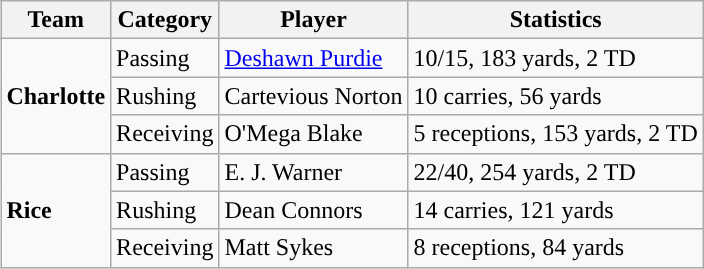<table class="wikitable" style="float: right;">
<tr>
<th>Team</th>
<th>Category</th>
<th>Player</th>
<th>Statistics</th>
</tr>
<tr>
<td rowspan=3><strong>Charlotte</strong></td>
<td>Passing</td>
<td><a href='#'>Deshawn Purdie</a></td>
<td>10/15, 183 yards, 2 TD</td>
</tr>
<tr>
<td>Rushing</td>
<td>Cartevious Norton</td>
<td>10 carries, 56 yards</td>
</tr>
<tr>
<td>Receiving</td>
<td>O'Mega Blake</td>
<td>5 receptions, 153 yards, 2 TD</td>
</tr>
<tr>
<td rowspan=3><strong>Rice</strong></td>
<td>Passing</td>
<td>E. J. Warner</td>
<td>22/40, 254 yards, 2 TD</td>
</tr>
<tr>
<td>Rushing</td>
<td>Dean Connors</td>
<td>14 carries, 121 yards</td>
</tr>
<tr>
<td>Receiving</td>
<td>Matt Sykes</td>
<td>8 receptions, 84 yards</td>
</tr>
</table>
